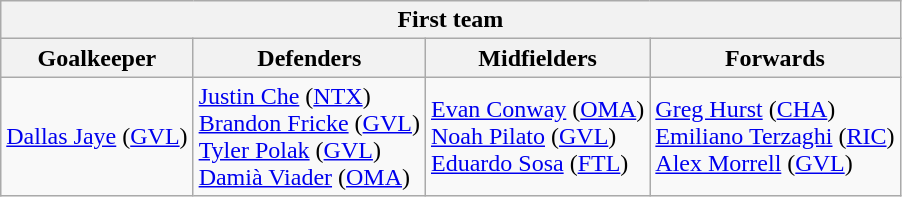<table class="wikitable">
<tr>
<th colspan="4">First team</th>
</tr>
<tr>
<th>Goalkeeper</th>
<th>Defenders</th>
<th>Midfielders</th>
<th>Forwards</th>
</tr>
<tr>
<td> <a href='#'>Dallas Jaye</a> (<a href='#'>GVL</a>)</td>
<td> <a href='#'>Justin Che</a> (<a href='#'>NTX</a>)<br> <a href='#'>Brandon Fricke</a> (<a href='#'>GVL</a>)<br> <a href='#'>Tyler Polak</a> (<a href='#'>GVL</a>)<br> <a href='#'>Damià Viader</a> (<a href='#'>OMA</a>)</td>
<td> <a href='#'>Evan Conway</a> (<a href='#'>OMA</a>)<br> <a href='#'>Noah Pilato</a> (<a href='#'>GVL</a>)<br> <a href='#'>Eduardo Sosa</a> (<a href='#'>FTL</a>)</td>
<td> <a href='#'>Greg Hurst</a> (<a href='#'>CHA</a>)<br> <a href='#'>Emiliano Terzaghi</a> (<a href='#'>RIC</a>)<br> <a href='#'>Alex Morrell</a> (<a href='#'>GVL</a>)</td>
</tr>
</table>
